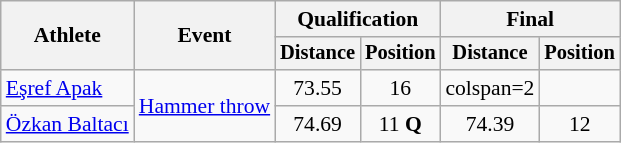<table class=wikitable style="font-size:90%">
<tr>
<th rowspan="2">Athlete</th>
<th rowspan="2">Event</th>
<th colspan="2">Qualification</th>
<th colspan="2">Final</th>
</tr>
<tr style="font-size:95%">
<th>Distance</th>
<th>Position</th>
<th>Distance</th>
<th>Position</th>
</tr>
<tr style=text-align:center>
<td style=text-align:left><a href='#'>Eşref Apak</a></td>
<td style=text-align:left  rowspan=2><a href='#'>Hammer throw</a></td>
<td>73.55</td>
<td>16</td>
<td>colspan=2 </td>
</tr>
<tr style=text-align:center>
<td style=text-align:left><a href='#'>Özkan Baltacı</a></td>
<td>74.69</td>
<td>11 <strong>Q</strong></td>
<td>74.39</td>
<td>12</td>
</tr>
</table>
